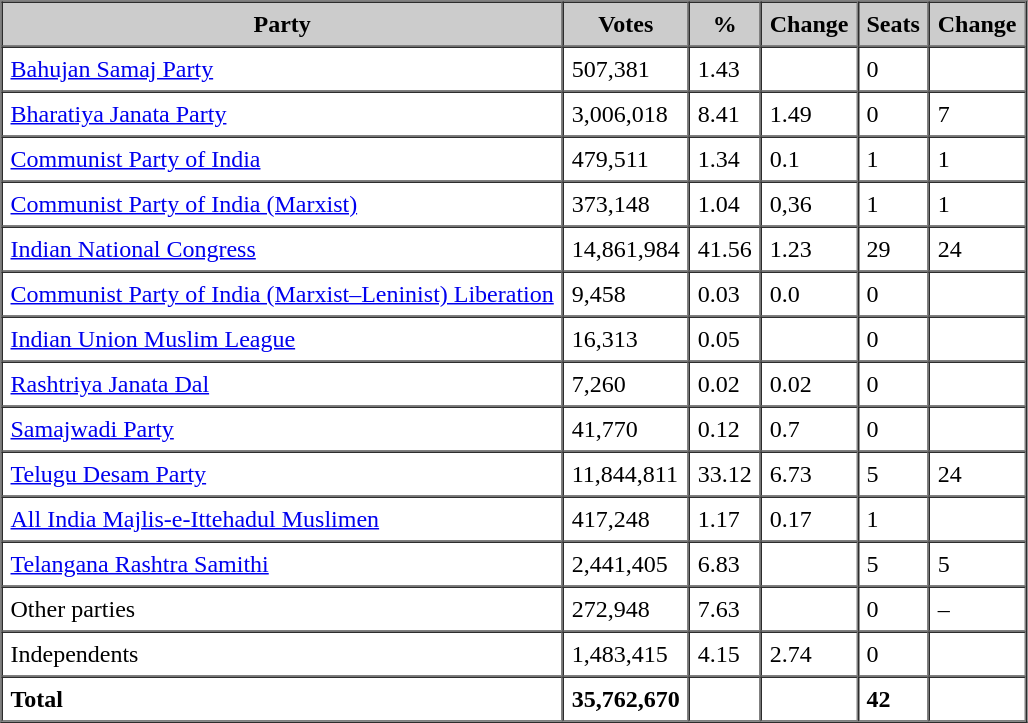<table border="1" cellspacing="0" cellpadding="5">
<tr bgcolor="#cccccc">
<th><strong>Party</strong></th>
<th><strong>Votes</strong></th>
<th><strong>%</strong></th>
<th><strong>Change</strong></th>
<th><strong>Seats</strong></th>
<th><strong>Change</strong></th>
</tr>
<tr>
<td><a href='#'>Bahujan Samaj Party</a></td>
<td>507,381</td>
<td>1.43</td>
<td></td>
<td>0</td>
<td></td>
</tr>
<tr>
<td><a href='#'>Bharatiya Janata Party</a></td>
<td>3,006,018</td>
<td>8.41</td>
<td> 1.49</td>
<td>0</td>
<td> 7</td>
</tr>
<tr>
<td><a href='#'>Communist Party of India</a></td>
<td>479,511</td>
<td>1.34</td>
<td> 0.1</td>
<td>1</td>
<td> 1</td>
</tr>
<tr>
<td><a href='#'>Communist Party of India (Marxist)</a></td>
<td>373,148</td>
<td>1.04</td>
<td> 0,36</td>
<td>1</td>
<td> 1</td>
</tr>
<tr>
<td><a href='#'>Indian National Congress</a></td>
<td>14,861,984</td>
<td>41.56</td>
<td> 1.23</td>
<td>29</td>
<td> 24</td>
</tr>
<tr>
<td><a href='#'>Communist Party of India (Marxist–Leninist) Liberation</a></td>
<td>9,458</td>
<td>0.03</td>
<td>0.0</td>
<td>0</td>
<td></td>
</tr>
<tr>
<td><a href='#'>Indian Union Muslim League</a></td>
<td>16,313</td>
<td>0.05</td>
<td></td>
<td>0</td>
<td></td>
</tr>
<tr>
<td><a href='#'>Rashtriya Janata Dal</a></td>
<td>7,260</td>
<td>0.02</td>
<td> 0.02</td>
<td>0</td>
<td></td>
</tr>
<tr>
<td><a href='#'>Samajwadi Party</a></td>
<td>41,770</td>
<td>0.12</td>
<td> 0.7</td>
<td>0</td>
<td></td>
</tr>
<tr>
<td><a href='#'>Telugu Desam Party</a></td>
<td>11,844,811</td>
<td>33.12</td>
<td> 6.73</td>
<td>5</td>
<td> 24</td>
</tr>
<tr>
<td><a href='#'>All India Majlis-e-Ittehadul Muslimen</a></td>
<td>417,248</td>
<td>1.17</td>
<td> 0.17</td>
<td>1</td>
<td></td>
</tr>
<tr>
<td><a href='#'>Telangana Rashtra Samithi</a></td>
<td>2,441,405</td>
<td>6.83</td>
<td></td>
<td>5</td>
<td> 5</td>
</tr>
<tr>
<td>Other parties</td>
<td>272,948</td>
<td>7.63</td>
<td></td>
<td>0</td>
<td>–</td>
</tr>
<tr>
<td>Independents</td>
<td>1,483,415</td>
<td>4.15</td>
<td> 2.74</td>
<td>0</td>
<td></td>
</tr>
<tr>
<td><strong>Total</strong></td>
<td><strong>35,762,670</strong></td>
<td></td>
<td></td>
<td><strong>42</strong></td>
<td></td>
</tr>
</table>
